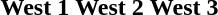<table>
<tr valign=top>
<th align="center">West 1</th>
<th align="center">West 2</th>
<th align="center">West 3</th>
</tr>
<tr valign=top>
<td align="left"></td>
<td align="left"></td>
<td align="left"></td>
</tr>
</table>
